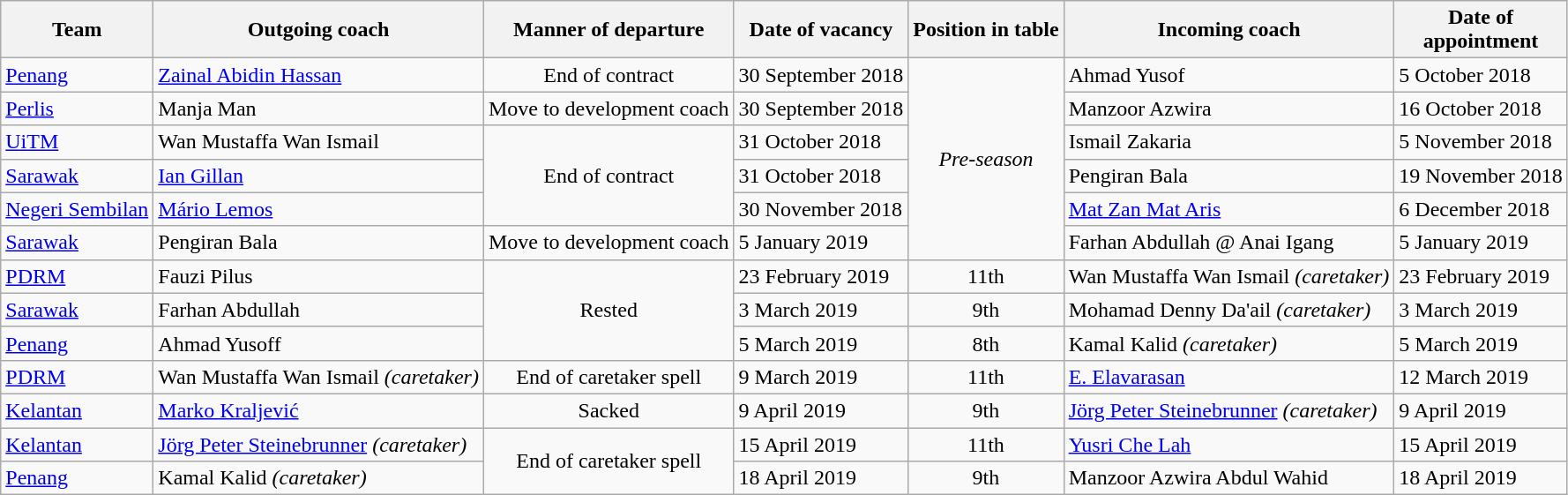<table class="wikitable">
<tr>
<th>Team</th>
<th>Outgoing coach</th>
<th>Manner of departure</th>
<th>Date of vacancy</th>
<th>Position in table</th>
<th>Incoming coach</th>
<th>Date of<br>appointment</th>
</tr>
<tr>
<td><a href='#'>Penang</a></td>
<td> <a href='#'>Zainal Abidin Hassan</a></td>
<td align=center>End of contract</td>
<td>30 September 2018</td>
<td align=center rowspan=6><em>Pre-season</em></td>
<td> Ahmad Yusof</td>
<td>5 October 2018</td>
</tr>
<tr>
<td><a href='#'>Perlis</a></td>
<td> Manja Man</td>
<td align=center>Move to development coach</td>
<td>30 September 2018</td>
<td> Manzoor Azwira</td>
<td>16 October 2018</td>
</tr>
<tr>
<td><a href='#'>UiTM</a></td>
<td> Wan Mustaffa Wan Ismail</td>
<td align=center rowspan=3>End of contract</td>
<td>31 October 2018</td>
<td> Ismail Zakaria</td>
<td>5 November 2018</td>
</tr>
<tr>
<td><a href='#'>Sarawak</a></td>
<td> <a href='#'>Ian Gillan</a></td>
<td>31 October 2018</td>
<td> Pengiran Bala</td>
<td>19 November 2018</td>
</tr>
<tr>
<td><a href='#'>Negeri Sembilan</a></td>
<td> <a href='#'>Mário Lemos</a></td>
<td>30 November 2018</td>
<td> <a href='#'>Mat Zan Mat Aris</a></td>
<td>6 December 2018</td>
</tr>
<tr>
<td><a href='#'>Sarawak</a></td>
<td> Pengiran Bala</td>
<td align=center>Move to development coach</td>
<td>5 January 2019</td>
<td> Farhan Abdullah @ Anai Igang</td>
<td>5 January 2019</td>
</tr>
<tr>
<td><a href='#'>PDRM</a></td>
<td> Fauzi Pilus</td>
<td align=center rowspan=3>Rested</td>
<td>23 February 2019</td>
<td align=center>11th</td>
<td> Wan Mustaffa Wan Ismail <em>(caretaker)</em></td>
<td>23 February 2019</td>
</tr>
<tr>
<td><a href='#'>Sarawak</a></td>
<td> Farhan Abdullah</td>
<td>3 March 2019</td>
<td align=center>9th</td>
<td> Mohamad Denny Da'ail  <em>(caretaker)</em></td>
<td>3 March 2019</td>
</tr>
<tr>
<td><a href='#'>Penang</a></td>
<td> Ahmad Yusoff</td>
<td>5 March 2019</td>
<td align=center>8th</td>
<td> Kamal Kalid <em>(caretaker)</em></td>
<td>5 March 2019</td>
</tr>
<tr>
<td><a href='#'>PDRM</a></td>
<td> Wan Mustaffa Wan Ismail <em>(caretaker)</em></td>
<td align=center>End of caretaker spell</td>
<td>9 March 2019</td>
<td align=center>11th</td>
<td> <a href='#'>E. Elavarasan</a></td>
<td>12 March 2019</td>
</tr>
<tr>
<td><a href='#'>Kelantan</a></td>
<td> <a href='#'>Marko Kraljević</a></td>
<td align=center>Sacked</td>
<td>9 April 2019</td>
<td align=center>9th</td>
<td> <a href='#'>Jörg Peter Steinebrunner</a> <em>(caretaker)</em></td>
<td>9 April 2019</td>
</tr>
<tr>
<td><a href='#'>Kelantan</a></td>
<td> <a href='#'>Jörg Peter Steinebrunner</a> <em>(caretaker)</em></td>
<td align=center rowspan=2>End of caretaker spell</td>
<td>15 April 2019</td>
<td align=center>11th</td>
<td> <a href='#'>Yusri Che Lah</a></td>
<td>15 April 2019</td>
</tr>
<tr>
<td><a href='#'>Penang</a></td>
<td> Kamal Kalid <em>(caretaker)</em></td>
<td>18 April 2019</td>
<td align=center>9th</td>
<td> Manzoor Azwira Abdul Wahid</td>
<td>18 April 2019</td>
</tr>
</table>
